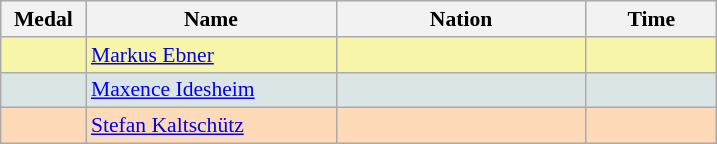<table class=wikitable style="border:1px solid #AAAAAA;font-size:90%">
<tr bgcolor="#E4E4E4">
<th width=50>Medal</th>
<th width=160>Name</th>
<th width=160>Nation</th>
<th width=80>Time</th>
</tr>
<tr bgcolor="#F7F6A8">
<td align="center"></td>
<td><a href='#'>Markus Ebner</a></td>
<td></td>
<td align="center"></td>
</tr>
<tr bgcolor="#DCE5E5">
<td align="center"></td>
<td><a href='#'>Maxence Idesheim</a></td>
<td></td>
<td align="center"></td>
</tr>
<tr bgcolor="#FFDAB9">
<td align="center"></td>
<td><a href='#'>Stefan Kaltschütz</a></td>
<td></td>
<td align="center"></td>
</tr>
</table>
